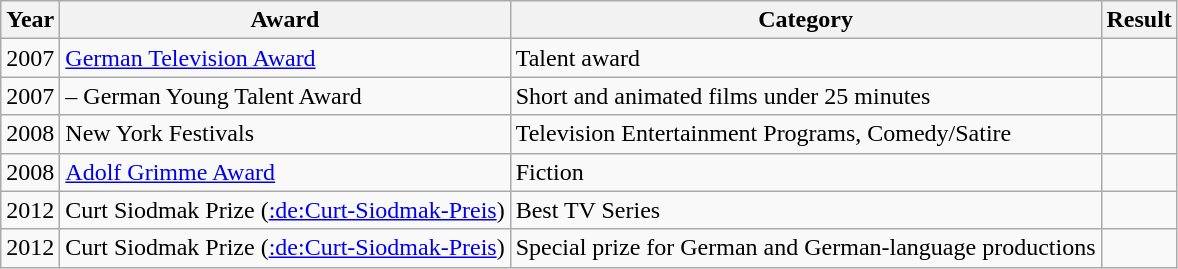<table class="wikitable">
<tr>
<th>Year</th>
<th>Award</th>
<th>Category</th>
<th>Result</th>
</tr>
<tr>
<td>2007</td>
<td><a href='#'>German Television Award</a></td>
<td>Talent award</td>
<td></td>
</tr>
<tr>
<td>2007</td>
<td> – German Young Talent Award </td>
<td>Short and animated films under 25 minutes</td>
<td></td>
</tr>
<tr>
<td>2008</td>
<td>New York Festivals</td>
<td>Television Entertainment Programs, Comedy/Satire</td>
<td></td>
</tr>
<tr>
<td>2008</td>
<td><a href='#'>Adolf Grimme Award</a></td>
<td>Fiction</td>
<td></td>
</tr>
<tr>
<td>2012</td>
<td>Curt Siodmak Prize (<a href='#'>:de:Curt-Siodmak-Preis</a>)</td>
<td>Best TV Series</td>
<td></td>
</tr>
<tr>
<td>2012</td>
<td>Curt Siodmak Prize (<a href='#'>:de:Curt-Siodmak-Preis</a>)</td>
<td>Special prize for German and German-language productions</td>
<td></td>
</tr>
</table>
